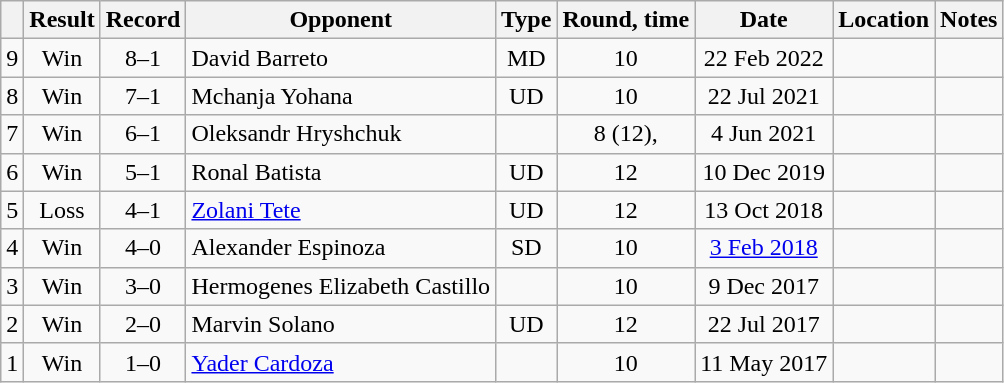<table class="wikitable" style="text-align:center">
<tr>
<th></th>
<th>Result</th>
<th>Record</th>
<th>Opponent</th>
<th>Type</th>
<th>Round, time</th>
<th>Date</th>
<th>Location</th>
<th>Notes</th>
</tr>
<tr>
<td>9</td>
<td>Win</td>
<td>8–1</td>
<td style="text-align:left;"> David Barreto</td>
<td>MD</td>
<td>10</td>
<td>22 Feb 2022</td>
<td style="text-align:left;"> </td>
<td style="text-align:left;"></td>
</tr>
<tr>
<td>8</td>
<td>Win</td>
<td>7–1</td>
<td style="text-align:left;"> Mchanja Yohana</td>
<td>UD</td>
<td>10</td>
<td>22 Jul 2021</td>
<td style="text-align:left;"> </td>
<td></td>
</tr>
<tr>
<td>7</td>
<td>Win</td>
<td>6–1</td>
<td style="text-align:left;"> Oleksandr Hryshchuk</td>
<td></td>
<td>8 (12), </td>
<td>4 Jun 2021</td>
<td style="text-align:left;"> </td>
<td style="text-align:left;"></td>
</tr>
<tr>
<td>6</td>
<td>Win</td>
<td>5–1</td>
<td style="text-align:left;"> Ronal Batista</td>
<td>UD</td>
<td>12</td>
<td>10 Dec 2019</td>
<td style="text-align:left;"> </td>
<td style="text-align:left;"></td>
</tr>
<tr>
<td>5</td>
<td>Loss</td>
<td>4–1</td>
<td style="text-align:left;"> <a href='#'>Zolani Tete</a></td>
<td>UD</td>
<td>12</td>
<td>13 Oct 2018</td>
<td style="text-align:left;"> </td>
<td style="text-align:left;"></td>
</tr>
<tr>
<td>4</td>
<td>Win</td>
<td>4–0</td>
<td style="text-align:left;"> Alexander Espinoza</td>
<td>SD</td>
<td>10</td>
<td><a href='#'>3 Feb 2018</a></td>
<td style="text-align:left;"> </td>
<td style="text-align:left;"></td>
</tr>
<tr>
<td>3</td>
<td>Win</td>
<td>3–0</td>
<td style="text-align:left;"> Hermogenes Elizabeth Castillo</td>
<td></td>
<td>10</td>
<td>9 Dec 2017</td>
<td style="text-align:left;"> </td>
<td style="text-align:left;"></td>
</tr>
<tr>
<td>2</td>
<td>Win</td>
<td>2–0</td>
<td style="text-align:left;"> Marvin Solano</td>
<td>UD</td>
<td>12</td>
<td>22 Jul 2017</td>
<td style="text-align:left;"> </td>
<td style="text-align:left;"></td>
</tr>
<tr>
<td>1</td>
<td>Win</td>
<td>1–0</td>
<td style="text-align:left;"> <a href='#'>Yader Cardoza</a></td>
<td></td>
<td>10</td>
<td>11 May 2017</td>
<td style="text-align:left;"> </td>
<td style="text-align:left;"></td>
</tr>
</table>
